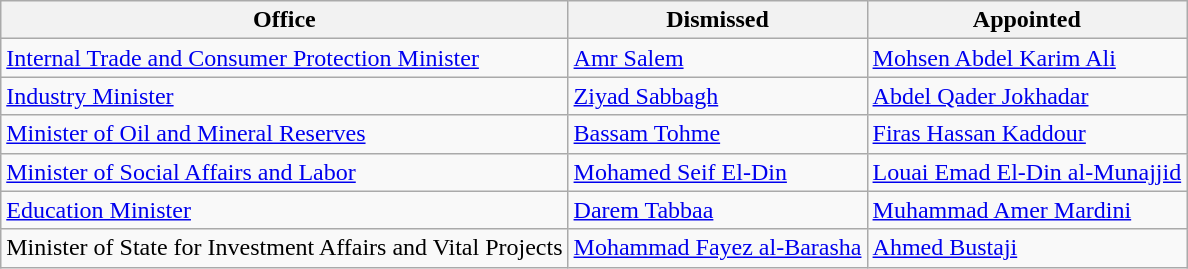<table class="wikitable">
<tr>
<th>Office</th>
<th>Dismissed</th>
<th>Appointed</th>
</tr>
<tr>
<td><a href='#'>Internal Trade and Consumer Protection Minister</a></td>
<td><a href='#'>Amr Salem</a></td>
<td><a href='#'>Mohsen Abdel Karim Ali</a></td>
</tr>
<tr>
<td><a href='#'>Industry Minister</a></td>
<td><a href='#'>Ziyad Sabbagh</a></td>
<td><a href='#'>Abdel Qader Jokhadar</a></td>
</tr>
<tr>
<td><a href='#'>Minister of Oil and Mineral Reserves</a></td>
<td><a href='#'>Bassam Tohme</a></td>
<td><a href='#'>Firas Hassan Kaddour</a></td>
</tr>
<tr>
<td><a href='#'>Minister of Social Affairs and Labor</a></td>
<td><a href='#'>Mohamed Seif El-Din</a></td>
<td><a href='#'>Louai Emad El-Din al-Munajjid</a></td>
</tr>
<tr>
<td><a href='#'>Education Minister</a></td>
<td><a href='#'>Darem Tabbaa</a></td>
<td><a href='#'>Muhammad Amer Mardini</a></td>
</tr>
<tr>
<td>Minister of State for Investment Affairs and Vital Projects</td>
<td><a href='#'>Mohammad Fayez al-Barasha</a></td>
<td><a href='#'>Ahmed Bustaji</a></td>
</tr>
</table>
